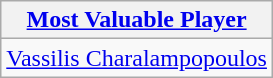<table class=wikitable style="text-align:center">
<tr>
<th><a href='#'>Most Valuable Player</a></th>
</tr>
<tr>
<td> <a href='#'>Vassilis Charalampopoulos</a></td>
</tr>
</table>
